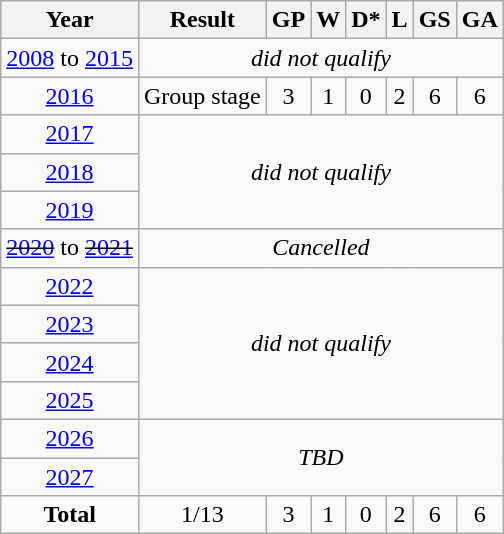<table class="wikitable" style="text-align: center;">
<tr>
<th>Year</th>
<th>Result</th>
<th>GP</th>
<th>W</th>
<th>D*</th>
<th>L</th>
<th>GS</th>
<th>GA</th>
</tr>
<tr>
<td><a href='#'>2008</a> to <a href='#'>2015</a></td>
<td colspan=7><em>did not qualify</em></td>
</tr>
<tr>
<td> <a href='#'>2016</a></td>
<td>Group stage</td>
<td>3</td>
<td>1</td>
<td>0</td>
<td>2</td>
<td>6</td>
<td>6</td>
</tr>
<tr>
<td> <a href='#'>2017</a></td>
<td colspan=7 rowspan=3><em>did not qualify</em></td>
</tr>
<tr>
<td> <a href='#'>2018</a></td>
</tr>
<tr>
<td> <a href='#'>2019</a></td>
</tr>
<tr>
<td><s><a href='#'>2020</a></s> to <s><a href='#'>2021</a></s></td>
<td colspan=7><em>Cancelled</em></td>
</tr>
<tr>
<td> <a href='#'>2022</a></td>
<td colspan=7 rowspan=4><em>did not qualify</em></td>
</tr>
<tr>
<td> <a href='#'>2023</a></td>
</tr>
<tr>
<td> <a href='#'>2024</a></td>
</tr>
<tr>
<td> <a href='#'>2025</a></td>
</tr>
<tr>
<td> <a href='#'>2026</a></td>
<td colspan=7 rowspan=2><em>TBD</em></td>
</tr>
<tr>
<td> <a href='#'>2027</a></td>
</tr>
<tr>
<td><strong>Total</strong></td>
<td>1/13</td>
<td>3</td>
<td>1</td>
<td>0</td>
<td>2</td>
<td>6</td>
<td>6</td>
</tr>
</table>
